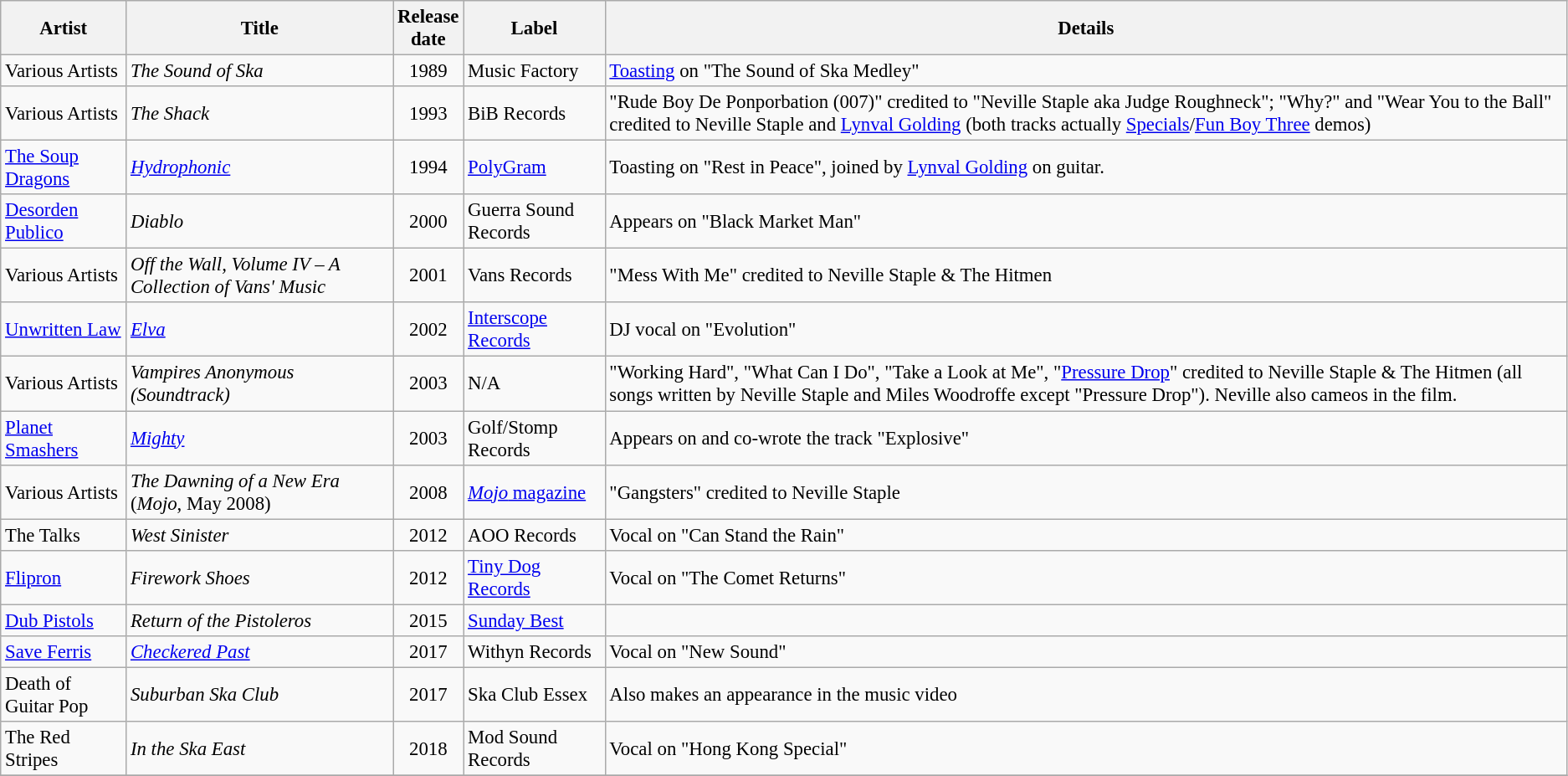<table class="wikitable" style="font-size:95%">
<tr>
<th>Artist</th>
<th>Title</th>
<th>Release<br>date</th>
<th>Label</th>
<th>Details</th>
</tr>
<tr>
<td>Various Artists</td>
<td><em>The Sound of Ska</em></td>
<td align=center>1989</td>
<td>Music Factory</td>
<td><a href='#'>Toasting</a> on "The Sound of Ska Medley"</td>
</tr>
<tr>
<td>Various Artists</td>
<td><em>The Shack</em></td>
<td align=center>1993</td>
<td>BiB Records</td>
<td>"Rude Boy De Ponporbation (007)" credited to "Neville Staple aka Judge Roughneck"; "Why?" and "Wear You to the Ball" credited to Neville Staple and <a href='#'>Lynval Golding</a> (both tracks actually <a href='#'>Specials</a>/<a href='#'>Fun Boy Three</a> demos)</td>
</tr>
<tr>
<td><a href='#'>The Soup Dragons</a></td>
<td><em><a href='#'>Hydrophonic</a></em></td>
<td align=center>1994</td>
<td><a href='#'>PolyGram</a></td>
<td>Toasting on "Rest in Peace", joined by <a href='#'>Lynval Golding</a> on guitar.</td>
</tr>
<tr>
<td><a href='#'>Desorden Publico</a></td>
<td><em>Diablo</em></td>
<td align=center>2000</td>
<td>Guerra Sound Records</td>
<td>Appears on "Black Market Man"</td>
</tr>
<tr>
<td>Various Artists</td>
<td><em>Off the Wall, Volume IV – A Collection of Vans' Music</em></td>
<td align=center>2001</td>
<td>Vans Records</td>
<td>"Mess With Me" credited to Neville Staple & The Hitmen</td>
</tr>
<tr>
<td><a href='#'>Unwritten Law</a></td>
<td><em><a href='#'>Elva</a></em></td>
<td align=center>2002</td>
<td><a href='#'>Interscope Records</a></td>
<td>DJ vocal on "Evolution"</td>
</tr>
<tr>
<td>Various Artists</td>
<td><em>Vampires Anonymous (Soundtrack)</em></td>
<td align=center>2003</td>
<td>N/A</td>
<td>"Working Hard", "What Can I Do", "Take a Look at Me", "<a href='#'>Pressure Drop</a>" credited to Neville Staple & The Hitmen (all songs written by Neville Staple and Miles Woodroffe except "Pressure Drop"). Neville also cameos in the film.</td>
</tr>
<tr>
<td><a href='#'>Planet Smashers</a></td>
<td><em><a href='#'>Mighty</a></em></td>
<td align=center>2003</td>
<td>Golf/Stomp Records</td>
<td>Appears on and co-wrote the track "Explosive"</td>
</tr>
<tr>
<td>Various Artists</td>
<td><em>The Dawning of a New Era</em> (<em>Mojo</em>, May 2008)</td>
<td align=center>2008</td>
<td><a href='#'><em>Mojo</em> magazine</a></td>
<td>"Gangsters" credited to Neville Staple</td>
</tr>
<tr>
<td>The Talks</td>
<td><em>West Sinister</em></td>
<td align=center>2012</td>
<td>AOO Records</td>
<td>Vocal on "Can Stand the Rain"</td>
</tr>
<tr>
<td><a href='#'>Flipron</a></td>
<td><em>Firework Shoes</em></td>
<td align=center>2012</td>
<td><a href='#'>Tiny Dog Records</a></td>
<td>Vocal on "The Comet Returns"</td>
</tr>
<tr>
<td><a href='#'>Dub Pistols</a></td>
<td><em>Return of the Pistoleros</em></td>
<td align=center>2015</td>
<td><a href='#'>Sunday Best</a></td>
<td></td>
</tr>
<tr>
<td><a href='#'>Save Ferris</a></td>
<td><em><a href='#'>Checkered Past</a></em></td>
<td align=center>2017</td>
<td>Withyn Records</td>
<td>Vocal on "New Sound"</td>
</tr>
<tr>
<td>Death of Guitar Pop</td>
<td><em>Suburban Ska Club</em></td>
<td align=center>2017</td>
<td>Ska Club Essex</td>
<td>Also makes an appearance in the music video</td>
</tr>
<tr>
<td>The Red Stripes</td>
<td><em>In the Ska East</em></td>
<td align=center>2018</td>
<td>Mod Sound Records</td>
<td>Vocal on "Hong Kong Special"</td>
</tr>
<tr>
</tr>
</table>
